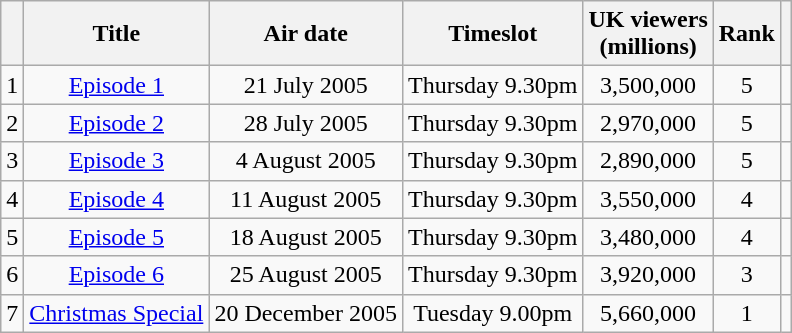<table class="wikitable unsortable" style="text-align:center">
<tr>
<th></th>
<th>Title</th>
<th>Air date</th>
<th>Timeslot</th>
<th>UK viewers<br>(millions)</th>
<th>Rank</th>
<th></th>
</tr>
<tr>
<td>1</td>
<td><a href='#'>Episode 1</a></td>
<td>21 July 2005</td>
<td>Thursday 9.30pm</td>
<td>3,500,000</td>
<td>5</td>
<td></td>
</tr>
<tr>
<td>2</td>
<td><a href='#'>Episode 2</a></td>
<td>28 July 2005</td>
<td>Thursday 9.30pm</td>
<td>2,970,000</td>
<td>5</td>
<td></td>
</tr>
<tr>
<td>3</td>
<td><a href='#'>Episode 3</a></td>
<td>4 August 2005</td>
<td>Thursday 9.30pm</td>
<td>2,890,000</td>
<td>5</td>
<td></td>
</tr>
<tr>
<td>4</td>
<td><a href='#'>Episode 4</a></td>
<td>11 August 2005</td>
<td>Thursday 9.30pm</td>
<td>3,550,000</td>
<td>4</td>
<td></td>
</tr>
<tr>
<td>5</td>
<td><a href='#'>Episode 5</a></td>
<td>18 August 2005</td>
<td>Thursday 9.30pm</td>
<td>3,480,000</td>
<td>4</td>
<td></td>
</tr>
<tr>
<td>6</td>
<td><a href='#'>Episode 6</a></td>
<td>25 August 2005</td>
<td>Thursday 9.30pm</td>
<td>3,920,000</td>
<td>3</td>
<td></td>
</tr>
<tr>
<td>7</td>
<td><a href='#'>Christmas Special</a></td>
<td>20 December 2005</td>
<td>Tuesday 9.00pm</td>
<td>5,660,000</td>
<td>1</td>
<td></td>
</tr>
</table>
